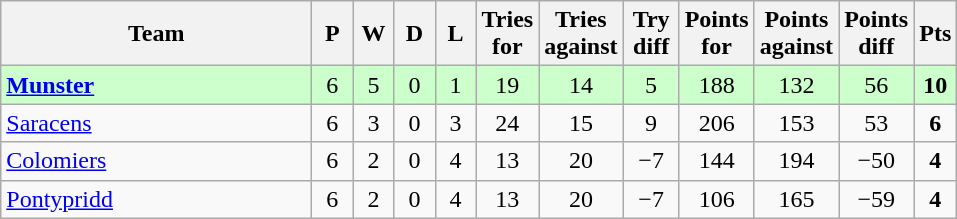<table class="wikitable" style="text-align:center">
<tr>
<th width="200">Team</th>
<th width="20">P</th>
<th width="20">W</th>
<th width="20">D</th>
<th width="20">L</th>
<th width="20">Tries for</th>
<th width="20">Tries against</th>
<th width="30">Try diff</th>
<th width="20">Points for</th>
<th width="20">Points against</th>
<th width="25">Points diff</th>
<th width="20">Pts</th>
</tr>
<tr bgcolor="#ccffcc">
<td align="left"> <strong><a href='#'>Munster</a></strong></td>
<td>6</td>
<td>5</td>
<td>0</td>
<td>1</td>
<td>19</td>
<td>14</td>
<td>5</td>
<td>188</td>
<td>132</td>
<td>56</td>
<td><strong>10</strong></td>
</tr>
<tr>
<td align="left"> <a href='#'>Saracens</a></td>
<td>6</td>
<td>3</td>
<td>0</td>
<td>3</td>
<td>24</td>
<td>15</td>
<td>9</td>
<td>206</td>
<td>153</td>
<td>53</td>
<td><strong>6</strong></td>
</tr>
<tr>
<td align="left"> <a href='#'>Colomiers</a></td>
<td>6</td>
<td>2</td>
<td>0</td>
<td>4</td>
<td>13</td>
<td>20</td>
<td>−7</td>
<td>144</td>
<td>194</td>
<td>−50</td>
<td><strong>4</strong></td>
</tr>
<tr>
<td align="left"> <a href='#'>Pontypridd</a></td>
<td>6</td>
<td>2</td>
<td>0</td>
<td>4</td>
<td>13</td>
<td>20</td>
<td>−7</td>
<td>106</td>
<td>165</td>
<td>−59</td>
<td><strong>4</strong></td>
</tr>
</table>
